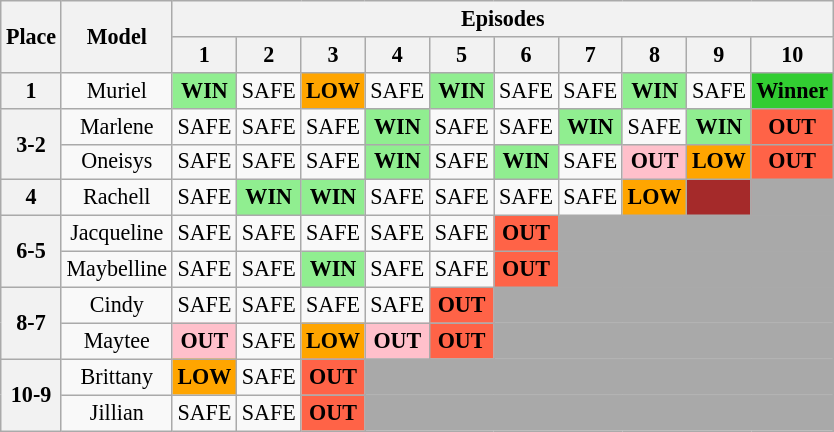<table class="wikitable" style="text-align:center; font-size:92%">
<tr>
<th rowspan="2">Place</th>
<th rowspan="2">Model</th>
<th colspan="10">Episodes</th>
</tr>
<tr>
<th>1</th>
<th>2</th>
<th>3</th>
<th>4</th>
<th>5</th>
<th>6</th>
<th>7</th>
<th>8</th>
<th>9</th>
<th>10</th>
</tr>
<tr>
<th>1</th>
<td>Muriel</td>
<td style="background:lightgreen;"><strong>WIN</strong></td>
<td>SAFE</td>
<td style="background:orange;"><strong>LOW</strong></td>
<td>SAFE</td>
<td style="background:lightgreen;"><strong>WIN</strong></td>
<td>SAFE</td>
<td>SAFE</td>
<td style="background:lightgreen;"><strong>WIN</strong></td>
<td>SAFE</td>
<td style="background:limegreen;"><strong>Winner</strong></td>
</tr>
<tr>
<th rowspan="2">3-2</th>
<td>Marlene</td>
<td>SAFE</td>
<td>SAFE</td>
<td>SAFE</td>
<td style="background:lightgreen;"><strong>WIN</strong></td>
<td>SAFE</td>
<td>SAFE</td>
<td style="background:lightgreen;"><strong>WIN</strong></td>
<td>SAFE</td>
<td style="background:lightgreen;"><strong>WIN</strong></td>
<td style="background:tomato;"><strong>OUT</strong></td>
</tr>
<tr>
<td>Oneisys</td>
<td>SAFE</td>
<td>SAFE</td>
<td>SAFE</td>
<td style="background:lightgreen;"><strong>WIN</strong></td>
<td>SAFE</td>
<td style="background:lightgreen;"><strong>WIN</strong></td>
<td>SAFE</td>
<td style="background:pink"><strong>OUT</strong></td>
<td style="background:orange;"><strong>LOW</strong></td>
<td style="background:tomato;"><strong>OUT</strong></td>
</tr>
<tr>
<th>4</th>
<td>Rachell</td>
<td>SAFE</td>
<td style="background:lightgreen;"><strong>WIN</strong></td>
<td style="background:lightgreen;"><strong>WIN</strong></td>
<td>SAFE</td>
<td>SAFE</td>
<td>SAFE</td>
<td>SAFE</td>
<td style="background:orange;"><strong>LOW</strong></td>
<td style="background:brown;"></td>
<td style="background:darkgrey;" colspan="12"></td>
</tr>
<tr>
<th rowspan="2">6-5</th>
<td>Jacqueline</td>
<td>SAFE</td>
<td>SAFE</td>
<td>SAFE</td>
<td>SAFE</td>
<td>SAFE</td>
<td style="background:tomato;"><strong>OUT</strong></td>
<td style="background:darkgrey;" colspan="12"></td>
</tr>
<tr>
<td>Maybelline</td>
<td>SAFE</td>
<td>SAFE</td>
<td style="background:lightgreen;"><strong>WIN</strong></td>
<td>SAFE</td>
<td>SAFE</td>
<td style="background:tomato;"><strong>OUT</strong></td>
<td style="background:darkgrey;" colspan="12"></td>
</tr>
<tr>
<th rowspan="2">8-7</th>
<td>Cindy</td>
<td>SAFE</td>
<td>SAFE</td>
<td>SAFE</td>
<td>SAFE</td>
<td style="background:tomato;"><strong>OUT</strong></td>
<td style="background:darkgrey;" colspan="12"></td>
</tr>
<tr>
<td>Maytee</td>
<td style="background:pink"><strong>OUT</strong></td>
<td>SAFE</td>
<td style="background:orange;"><strong>LOW</strong></td>
<td style="background:pink"><strong>OUT</strong></td>
<td style="background:tomato;"><strong>OUT</strong></td>
<td style="background:darkgrey;" colspan="12"></td>
</tr>
<tr>
<th rowspan="2">10-9</th>
<td>Brittany</td>
<td style="background:orange;"><strong>LOW</strong></td>
<td>SAFE</td>
<td style="background:tomato;"><strong>OUT</strong></td>
<td style="background:darkgrey;" colspan="12"></td>
</tr>
<tr>
<td>Jillian</td>
<td>SAFE</td>
<td>SAFE</td>
<td style="background:tomato;"><strong>OUT</strong></td>
<td style="background:darkgrey;" colspan="12"></td>
</tr>
</table>
